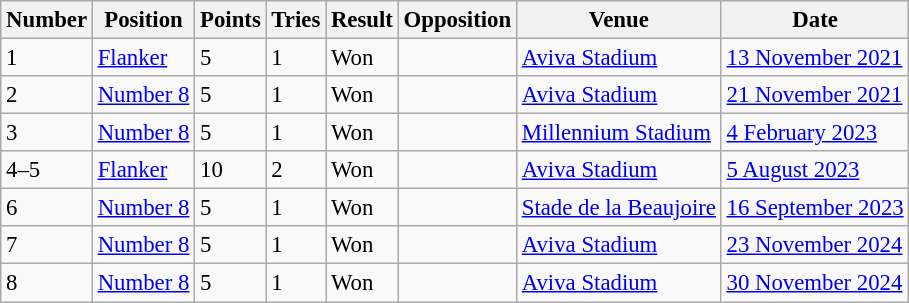<table class="wikitable sortable" style="font-size: 95%;">
<tr>
<th>Number</th>
<th>Position</th>
<th>Points</th>
<th>Tries</th>
<th>Result</th>
<th>Opposition</th>
<th>Venue</th>
<th>Date</th>
</tr>
<tr>
<td>1</td>
<td><a href='#'>Flanker</a></td>
<td>5</td>
<td>1</td>
<td>Won</td>
<td></td>
<td><a href='#'>Aviva Stadium</a></td>
<td><a href='#'>13 November 2021</a></td>
</tr>
<tr>
<td>2</td>
<td><a href='#'>Number 8</a></td>
<td>5</td>
<td>1</td>
<td>Won</td>
<td></td>
<td><a href='#'>Aviva Stadium</a></td>
<td><a href='#'>21 November 2021</a></td>
</tr>
<tr>
<td>3</td>
<td><a href='#'>Number 8</a></td>
<td>5</td>
<td>1</td>
<td>Won</td>
<td></td>
<td><a href='#'>Millennium Stadium</a></td>
<td><a href='#'>4 February 2023</a></td>
</tr>
<tr>
<td>4–5</td>
<td><a href='#'>Flanker</a></td>
<td>10</td>
<td>2</td>
<td>Won</td>
<td></td>
<td><a href='#'>Aviva Stadium</a></td>
<td><a href='#'>5 August 2023</a></td>
</tr>
<tr>
<td>6</td>
<td><a href='#'>Number 8</a></td>
<td>5</td>
<td>1</td>
<td>Won</td>
<td></td>
<td><a href='#'>Stade de la Beaujoire</a></td>
<td><a href='#'>16 September 2023</a></td>
</tr>
<tr>
<td>7</td>
<td><a href='#'>Number 8</a></td>
<td>5</td>
<td>1</td>
<td>Won</td>
<td></td>
<td><a href='#'>Aviva Stadium</a></td>
<td><a href='#'>23 November 2024</a></td>
</tr>
<tr>
<td>8</td>
<td><a href='#'>Number 8</a></td>
<td>5</td>
<td>1</td>
<td>Won</td>
<td></td>
<td><a href='#'>Aviva Stadium</a></td>
<td><a href='#'>30 November 2024</a></td>
</tr>
</table>
